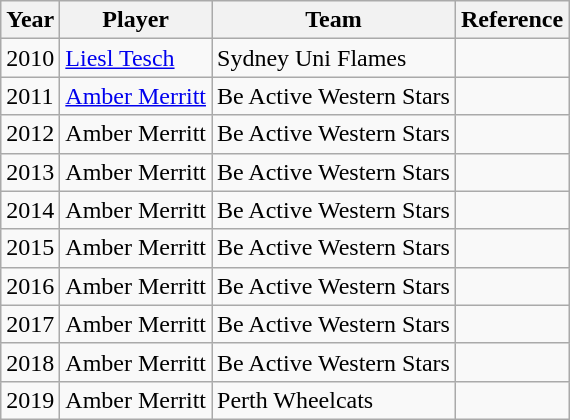<table class="wikitable">
<tr>
<th>Year</th>
<th>Player</th>
<th>Team</th>
<th>Reference</th>
</tr>
<tr>
<td>2010</td>
<td><a href='#'>Liesl Tesch</a></td>
<td>Sydney Uni Flames</td>
<td></td>
</tr>
<tr>
<td>2011</td>
<td><a href='#'>Amber Merritt</a></td>
<td>Be Active Western Stars</td>
<td></td>
</tr>
<tr>
<td>2012</td>
<td>Amber Merritt</td>
<td>Be Active Western Stars</td>
<td></td>
</tr>
<tr>
<td>2013</td>
<td>Amber Merritt</td>
<td>Be Active Western Stars</td>
<td></td>
</tr>
<tr>
<td>2014</td>
<td>Amber Merritt</td>
<td>Be Active Western Stars</td>
<td></td>
</tr>
<tr>
<td>2015</td>
<td>Amber Merritt</td>
<td>Be Active Western Stars</td>
<td></td>
</tr>
<tr>
<td>2016</td>
<td>Amber Merritt</td>
<td>Be Active Western Stars</td>
<td></td>
</tr>
<tr>
<td>2017</td>
<td>Amber Merritt</td>
<td>Be Active Western Stars</td>
<td></td>
</tr>
<tr>
<td>2018</td>
<td>Amber Merritt</td>
<td>Be Active Western Stars</td>
<td></td>
</tr>
<tr>
<td>2019</td>
<td>Amber Merritt</td>
<td>Perth Wheelcats</td>
<td></td>
</tr>
</table>
